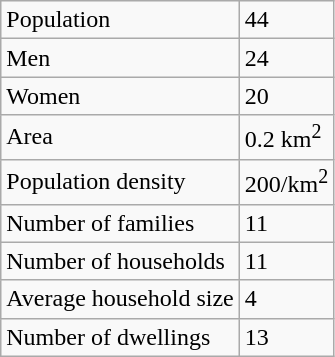<table class="wikitable">
<tr>
<td>Population</td>
<td>44</td>
</tr>
<tr>
<td>Men</td>
<td>24</td>
</tr>
<tr>
<td>Women</td>
<td>20</td>
</tr>
<tr>
<td>Area</td>
<td>0.2 km<sup>2</sup></td>
</tr>
<tr>
<td>Population density</td>
<td>200/km<sup>2</sup></td>
</tr>
<tr>
<td>Number of families</td>
<td>11</td>
</tr>
<tr>
<td>Number of households</td>
<td>11</td>
</tr>
<tr>
<td>Average household size</td>
<td>4</td>
</tr>
<tr>
<td>Number of dwellings</td>
<td>13</td>
</tr>
</table>
